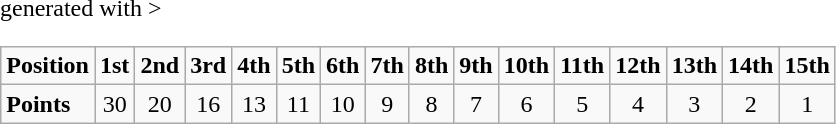<table class="wikitable" <hiddentext>generated with >
<tr style="font-weight:bold">
<td height="14">Position</td>
<td align="center">1st</td>
<td align="center">2nd</td>
<td align="center">3rd</td>
<td align="center">4th</td>
<td align="center">5th</td>
<td align="center">6th</td>
<td align="center">7th</td>
<td align="center">8th</td>
<td align="center">9th</td>
<td align="center">10th</td>
<td align="center">11th</td>
<td align="center">12th</td>
<td align="center">13th</td>
<td align="center">14th</td>
<td align="center">15th</td>
</tr>
<tr>
<td style="font-weight:bold" height="14">Points</td>
<td align="center">30</td>
<td align="center">20</td>
<td align="center">16</td>
<td align="center">13</td>
<td align="center">11</td>
<td align="center">10</td>
<td align="center">9</td>
<td align="center">8</td>
<td align="center">7</td>
<td align="center">6</td>
<td align="center">5</td>
<td align="center">4</td>
<td align="center">3</td>
<td align="center">2</td>
<td align="center">1</td>
</tr>
</table>
